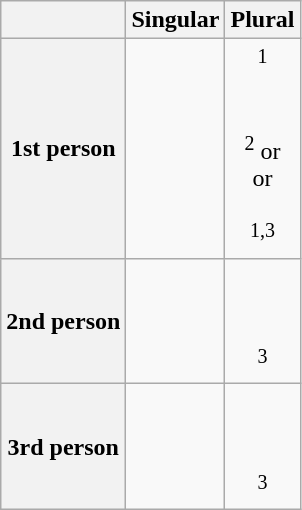<table class="wikitable" style="text-align:center">
<tr>
<th></th>
<th>Singular</th>
<th>Plural</th>
</tr>
<tr>
<th>1st person</th>
<td><br></td>
<td><sup>1</sup><br><br><br><sup>2</sup> or <br> or <br><br><sup>1,3</sup><br></td>
</tr>
<tr>
<th>2nd person</th>
<td><br></td>
<td><br><br><br><sup>3</sup><br></td>
</tr>
<tr>
<th>3rd person</th>
<td><br></td>
<td><br><br><br><sup>3</sup><br></td>
</tr>
</table>
